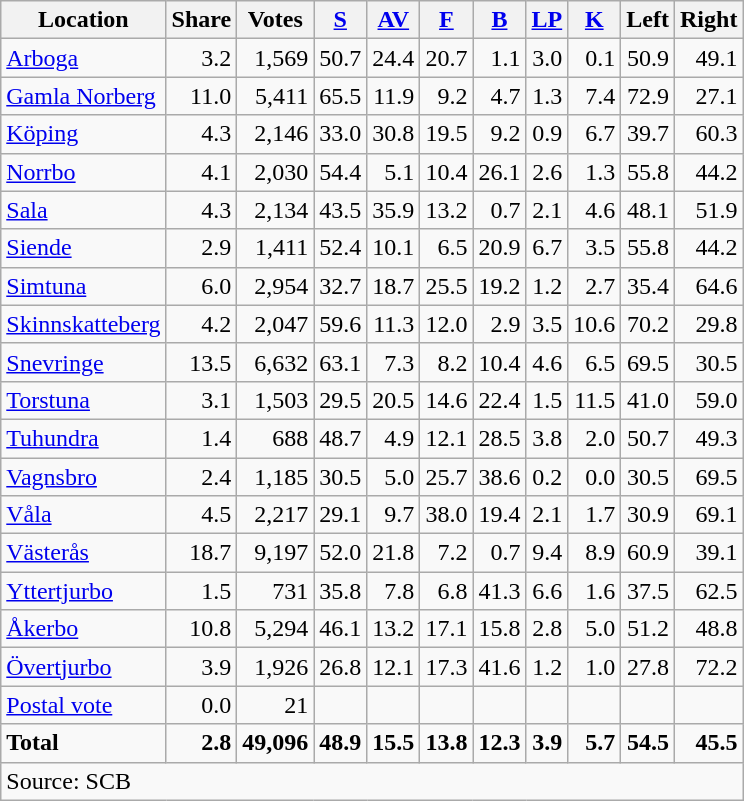<table class="wikitable sortable" style=text-align:right>
<tr>
<th>Location</th>
<th>Share</th>
<th>Votes</th>
<th><a href='#'>S</a></th>
<th><a href='#'>AV</a></th>
<th><a href='#'>F</a></th>
<th><a href='#'>B</a></th>
<th><a href='#'>LP</a></th>
<th><a href='#'>K</a></th>
<th>Left</th>
<th>Right</th>
</tr>
<tr>
<td align=left><a href='#'>Arboga</a></td>
<td>3.2</td>
<td>1,569</td>
<td>50.7</td>
<td>24.4</td>
<td>20.7</td>
<td>1.1</td>
<td>3.0</td>
<td>0.1</td>
<td>50.9</td>
<td>49.1</td>
</tr>
<tr>
<td align=left><a href='#'>Gamla Norberg</a></td>
<td>11.0</td>
<td>5,411</td>
<td>65.5</td>
<td>11.9</td>
<td>9.2</td>
<td>4.7</td>
<td>1.3</td>
<td>7.4</td>
<td>72.9</td>
<td>27.1</td>
</tr>
<tr>
<td align=left><a href='#'>Köping</a></td>
<td>4.3</td>
<td>2,146</td>
<td>33.0</td>
<td>30.8</td>
<td>19.5</td>
<td>9.2</td>
<td>0.9</td>
<td>6.7</td>
<td>39.7</td>
<td>60.3</td>
</tr>
<tr>
<td align=left><a href='#'>Norrbo</a></td>
<td>4.1</td>
<td>2,030</td>
<td>54.4</td>
<td>5.1</td>
<td>10.4</td>
<td>26.1</td>
<td>2.6</td>
<td>1.3</td>
<td>55.8</td>
<td>44.2</td>
</tr>
<tr>
<td align=left><a href='#'>Sala</a></td>
<td>4.3</td>
<td>2,134</td>
<td>43.5</td>
<td>35.9</td>
<td>13.2</td>
<td>0.7</td>
<td>2.1</td>
<td>4.6</td>
<td>48.1</td>
<td>51.9</td>
</tr>
<tr>
<td align=left><a href='#'>Siende</a></td>
<td>2.9</td>
<td>1,411</td>
<td>52.4</td>
<td>10.1</td>
<td>6.5</td>
<td>20.9</td>
<td>6.7</td>
<td>3.5</td>
<td>55.8</td>
<td>44.2</td>
</tr>
<tr>
<td align=left><a href='#'>Simtuna</a></td>
<td>6.0</td>
<td>2,954</td>
<td>32.7</td>
<td>18.7</td>
<td>25.5</td>
<td>19.2</td>
<td>1.2</td>
<td>2.7</td>
<td>35.4</td>
<td>64.6</td>
</tr>
<tr>
<td align=left><a href='#'>Skinnskatteberg</a></td>
<td>4.2</td>
<td>2,047</td>
<td>59.6</td>
<td>11.3</td>
<td>12.0</td>
<td>2.9</td>
<td>3.5</td>
<td>10.6</td>
<td>70.2</td>
<td>29.8</td>
</tr>
<tr>
<td align=left><a href='#'>Snevringe</a></td>
<td>13.5</td>
<td>6,632</td>
<td>63.1</td>
<td>7.3</td>
<td>8.2</td>
<td>10.4</td>
<td>4.6</td>
<td>6.5</td>
<td>69.5</td>
<td>30.5</td>
</tr>
<tr>
<td align=left><a href='#'>Torstuna</a></td>
<td>3.1</td>
<td>1,503</td>
<td>29.5</td>
<td>20.5</td>
<td>14.6</td>
<td>22.4</td>
<td>1.5</td>
<td>11.5</td>
<td>41.0</td>
<td>59.0</td>
</tr>
<tr>
<td align=left><a href='#'>Tuhundra</a></td>
<td>1.4</td>
<td>688</td>
<td>48.7</td>
<td>4.9</td>
<td>12.1</td>
<td>28.5</td>
<td>3.8</td>
<td>2.0</td>
<td>50.7</td>
<td>49.3</td>
</tr>
<tr>
<td align=left><a href='#'>Vagnsbro</a></td>
<td>2.4</td>
<td>1,185</td>
<td>30.5</td>
<td>5.0</td>
<td>25.7</td>
<td>38.6</td>
<td>0.2</td>
<td>0.0</td>
<td>30.5</td>
<td>69.5</td>
</tr>
<tr>
<td align=left><a href='#'>Våla</a></td>
<td>4.5</td>
<td>2,217</td>
<td>29.1</td>
<td>9.7</td>
<td>38.0</td>
<td>19.4</td>
<td>2.1</td>
<td>1.7</td>
<td>30.9</td>
<td>69.1</td>
</tr>
<tr>
<td align=left><a href='#'>Västerås</a></td>
<td>18.7</td>
<td>9,197</td>
<td>52.0</td>
<td>21.8</td>
<td>7.2</td>
<td>0.7</td>
<td>9.4</td>
<td>8.9</td>
<td>60.9</td>
<td>39.1</td>
</tr>
<tr>
<td align=left><a href='#'>Yttertjurbo</a></td>
<td>1.5</td>
<td>731</td>
<td>35.8</td>
<td>7.8</td>
<td>6.8</td>
<td>41.3</td>
<td>6.6</td>
<td>1.6</td>
<td>37.5</td>
<td>62.5</td>
</tr>
<tr>
<td align=left><a href='#'>Åkerbo</a></td>
<td>10.8</td>
<td>5,294</td>
<td>46.1</td>
<td>13.2</td>
<td>17.1</td>
<td>15.8</td>
<td>2.8</td>
<td>5.0</td>
<td>51.2</td>
<td>48.8</td>
</tr>
<tr>
<td align=left><a href='#'>Övertjurbo</a></td>
<td>3.9</td>
<td>1,926</td>
<td>26.8</td>
<td>12.1</td>
<td>17.3</td>
<td>41.6</td>
<td>1.2</td>
<td>1.0</td>
<td>27.8</td>
<td>72.2</td>
</tr>
<tr>
<td align=left><a href='#'>Postal vote</a></td>
<td>0.0</td>
<td>21</td>
<td></td>
<td></td>
<td></td>
<td></td>
<td></td>
<td></td>
<td></td>
<td></td>
</tr>
<tr>
<td align=left><strong>Total</strong></td>
<td><strong>2.8</strong></td>
<td><strong>49,096</strong></td>
<td><strong>48.9</strong></td>
<td><strong>15.5</strong></td>
<td><strong>13.8</strong></td>
<td><strong>12.3</strong></td>
<td><strong>3.9</strong></td>
<td><strong>5.7</strong></td>
<td><strong>54.5</strong></td>
<td><strong>45.5</strong></td>
</tr>
<tr>
<td align=left colspan=11>Source: SCB </td>
</tr>
</table>
